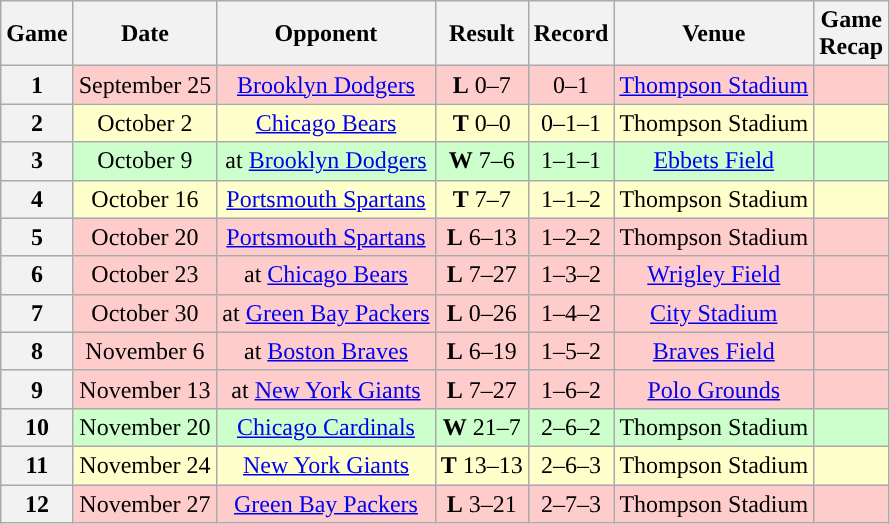<table class="wikitable" style="text-align:center">
<tr>
<th>Game</th>
<th>Date</th>
<th>Opponent</th>
<th>Result</th>
<th>Record</th>
<th>Venue</th>
<th>Game<br>Recap</th>
</tr>
<tr style="background:#fcc">
<th>1</th>
<td>September 25</td>
<td><a href='#'>Brooklyn Dodgers</a></td>
<td><strong>L</strong> 0–7</td>
<td>0–1</td>
<td><a href='#'>Thompson Stadium</a></td>
<td></td>
</tr>
<tr style="background:#ffc">
<th>2</th>
<td>October 2</td>
<td><a href='#'>Chicago Bears</a></td>
<td><strong>T</strong> 0–0</td>
<td>0–1–1</td>
<td>Thompson Stadium</td>
<td></td>
</tr>
<tr style="background:#cfc">
<th>3</th>
<td>October 9</td>
<td>at <a href='#'>Brooklyn Dodgers</a></td>
<td><strong>W</strong> 7–6</td>
<td>1–1–1</td>
<td><a href='#'>Ebbets Field</a></td>
<td></td>
</tr>
<tr style="background:#ffc">
<th>4</th>
<td>October 16</td>
<td><a href='#'>Portsmouth Spartans</a></td>
<td><strong>T</strong> 7–7</td>
<td>1–1–2</td>
<td>Thompson Stadium</td>
<td></td>
</tr>
<tr style="background:#fcc">
<th>5</th>
<td>October 20</td>
<td><a href='#'>Portsmouth Spartans</a></td>
<td><strong>L</strong> 6–13</td>
<td>1–2–2</td>
<td>Thompson Stadium</td>
<td></td>
</tr>
<tr style="background:#fcc">
<th>6</th>
<td>October 23</td>
<td>at <a href='#'>Chicago Bears</a></td>
<td><strong>L</strong> 7–27</td>
<td>1–3–2</td>
<td><a href='#'>Wrigley Field</a></td>
<td></td>
</tr>
<tr style="background:#fcc">
<th>7</th>
<td>October 30</td>
<td>at <a href='#'>Green Bay Packers</a></td>
<td><strong>L</strong> 0–26</td>
<td>1–4–2</td>
<td><a href='#'>City Stadium</a></td>
<td></td>
</tr>
<tr style="background:#fcc">
<th>8</th>
<td>November 6</td>
<td>at <a href='#'>Boston Braves</a></td>
<td><strong>L</strong> 6–19</td>
<td>1–5–2</td>
<td><a href='#'>Braves Field</a></td>
<td></td>
</tr>
<tr style="background:#fcc">
<th>9</th>
<td>November 13</td>
<td>at <a href='#'>New York Giants</a></td>
<td><strong>L</strong> 7–27</td>
<td>1–6–2</td>
<td><a href='#'>Polo Grounds</a></td>
<td></td>
</tr>
<tr style="background:#cfc">
<th>10</th>
<td>November 20</td>
<td><a href='#'>Chicago Cardinals</a></td>
<td><strong>W</strong> 21–7</td>
<td>2–6–2</td>
<td>Thompson Stadium</td>
<td></td>
</tr>
<tr style="background:#ffc">
<th>11</th>
<td>November 24</td>
<td><a href='#'>New York Giants</a></td>
<td><strong>T</strong> 13–13</td>
<td>2–6–3</td>
<td>Thompson Stadium</td>
<td></td>
</tr>
<tr style="background:#fcc">
<th>12</th>
<td>November 27</td>
<td><a href='#'>Green Bay Packers</a></td>
<td><strong>L</strong> 3–21</td>
<td>2–7–3</td>
<td>Thompson Stadium</td>
<td></td>
</tr>
</table>
